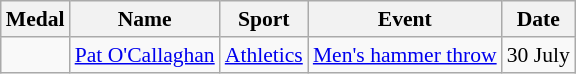<table class="wikitable" style="font-size:90%">
<tr>
<th>Medal</th>
<th>Name</th>
<th>Sport</th>
<th>Event</th>
<th>Date</th>
</tr>
<tr>
<td></td>
<td><a href='#'>Pat O'Callaghan</a></td>
<td><a href='#'>Athletics</a></td>
<td><a href='#'>Men's hammer throw</a></td>
<td>30 July</td>
</tr>
</table>
